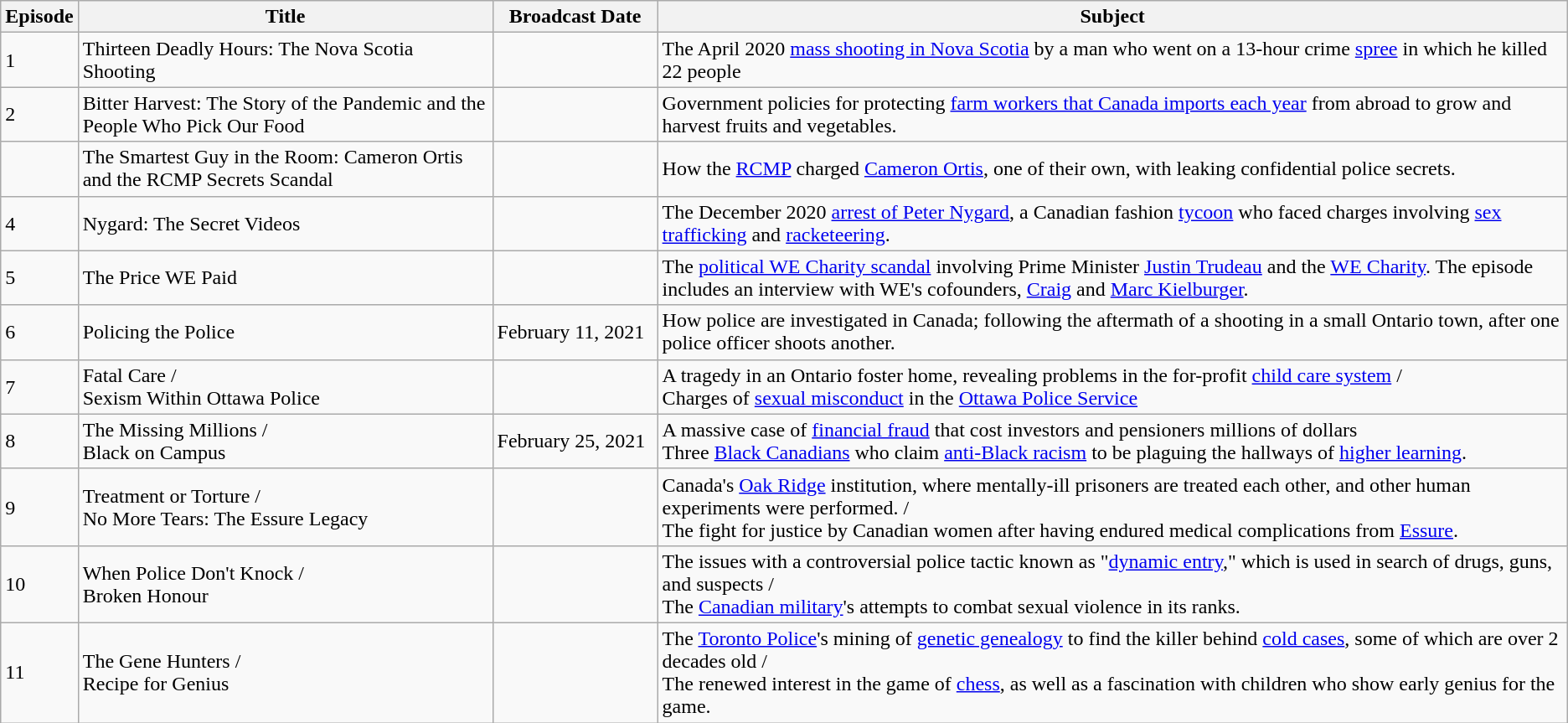<table class="wikitable">
<tr>
<th>Episode</th>
<th>Title</th>
<th scope="col" style="width: 124px;">Broadcast Date</th>
<th>Subject</th>
</tr>
<tr>
<td>1</td>
<td>Thirteen Deadly Hours: The Nova Scotia Shooting</td>
<td></td>
<td>The April 2020 <a href='#'>mass shooting in Nova Scotia</a> by a man who went on a 13-hour crime <a href='#'>spree</a> in which he killed 22 people</td>
</tr>
<tr>
<td>2</td>
<td>Bitter Harvest: The Story of the Pandemic and the People Who Pick Our Food</td>
<td></td>
<td>Government policies for protecting <a href='#'>farm workers that Canada imports each year</a> from abroad to grow and harvest fruits and vegetables.</td>
</tr>
<tr>
<td></td>
<td>The Smartest Guy in the Room: Cameron Ortis and the RCMP Secrets Scandal</td>
<td></td>
<td>How the <a href='#'>RCMP</a> charged <a href='#'>Cameron Ortis</a>, one of their own, with leaking confidential police secrets.</td>
</tr>
<tr>
<td>4</td>
<td>Nygard: The Secret Videos</td>
<td></td>
<td>The December 2020 <a href='#'>arrest of Peter Nygard</a>, a Canadian fashion <a href='#'>tycoon</a> who faced charges involving <a href='#'>sex trafficking</a> and <a href='#'>racketeering</a>.</td>
</tr>
<tr>
<td>5</td>
<td>The Price WE Paid</td>
<td></td>
<td>The <a href='#'>political WE Charity scandal</a> involving Prime Minister <a href='#'>Justin Trudeau</a> and the <a href='#'>WE Charity</a>. The episode includes an interview with WE's cofounders, <a href='#'>Craig</a> and <a href='#'>Marc Kielburger</a>.</td>
</tr>
<tr>
<td>6</td>
<td>Policing the Police</td>
<td>February 11, 2021</td>
<td>How police are investigated in Canada; following the aftermath of a shooting in a small Ontario town, after one police officer shoots another.</td>
</tr>
<tr>
<td>7</td>
<td>Fatal Care /<br>Sexism Within Ottawa Police</td>
<td></td>
<td>A tragedy in an Ontario foster home, revealing problems in the for-profit <a href='#'>child care system</a> /<br>Charges of <a href='#'>sexual misconduct</a> in the <a href='#'>Ottawa Police Service</a></td>
</tr>
<tr>
<td>8</td>
<td>The Missing Millions /<br>Black on Campus</td>
<td>February 25, 2021</td>
<td>A massive case of <a href='#'>financial fraud</a> that cost investors and pensioners millions of dollars<br>Three <a href='#'>Black Canadians</a> who claim <a href='#'>anti-Black racism</a> to be plaguing the hallways of <a href='#'>higher learning</a>.</td>
</tr>
<tr>
<td>9</td>
<td>Treatment or Torture /<br>No More Tears: The Essure Legacy</td>
<td></td>
<td>Canada's <a href='#'>Oak Ridge</a> institution, where mentally-ill prisoners are treated each other, and other human experiments were performed. /<br>The fight for justice by Canadian women after having endured medical complications from <a href='#'>Essure</a>.</td>
</tr>
<tr>
<td>10</td>
<td>When Police Don't Knock /<br>Broken Honour</td>
<td></td>
<td>The issues with a controversial police tactic known as "<a href='#'>dynamic entry</a>," which is used in search of drugs, guns, and suspects /<br>The <a href='#'>Canadian military</a>'s attempts to combat sexual violence in its ranks.</td>
</tr>
<tr>
<td>11</td>
<td>The Gene Hunters /<br>Recipe for Genius</td>
<td></td>
<td>The <a href='#'>Toronto Police</a>'s mining of <a href='#'>genetic genealogy</a> to find the killer behind <a href='#'>cold cases</a>, some of which are over 2 decades old /<br>The renewed interest in the game of <a href='#'>chess</a>, as well as a fascination with children who show early genius for the game.</td>
</tr>
</table>
